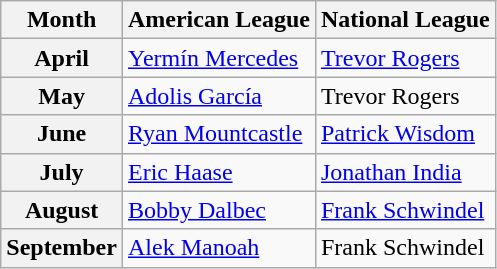<table class="wikitable">
<tr>
<th>Month</th>
<th>American League</th>
<th>National League</th>
</tr>
<tr>
<th>April</th>
<td><a href='#'>Yermín Mercedes</a></td>
<td><a href='#'>Trevor Rogers</a></td>
</tr>
<tr>
<th>May</th>
<td><a href='#'>Adolis García</a></td>
<td>Trevor Rogers</td>
</tr>
<tr>
<th>June</th>
<td><a href='#'>Ryan Mountcastle</a></td>
<td><a href='#'>Patrick Wisdom</a></td>
</tr>
<tr>
<th>July</th>
<td><a href='#'>Eric Haase</a></td>
<td><a href='#'>Jonathan India</a></td>
</tr>
<tr>
<th>August</th>
<td><a href='#'>Bobby Dalbec</a></td>
<td><a href='#'>Frank Schwindel</a></td>
</tr>
<tr>
<th>September</th>
<td><a href='#'>Alek Manoah</a></td>
<td>Frank Schwindel</td>
</tr>
</table>
